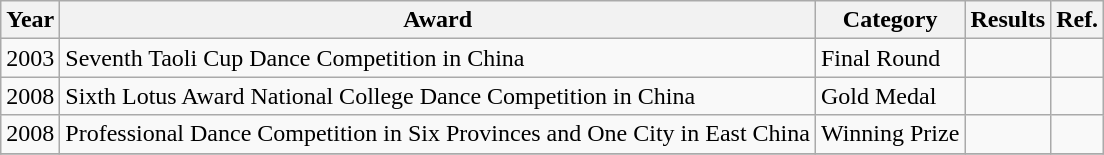<table class="wikitable">
<tr>
<th>Year</th>
<th>Award</th>
<th>Category</th>
<th>Results</th>
<th>Ref.</th>
</tr>
<tr>
<td>2003</td>
<td>Seventh Taoli Cup Dance Competition in China</td>
<td>Final Round</td>
<td></td>
<td></td>
</tr>
<tr>
<td>2008</td>
<td>Sixth Lotus Award National College Dance Competition in China</td>
<td>Gold Medal</td>
<td></td>
<td></td>
</tr>
<tr>
<td>2008</td>
<td>Professional Dance Competition in Six Provinces and One City in East China</td>
<td>Winning Prize</td>
<td></td>
<td></td>
</tr>
<tr>
</tr>
</table>
